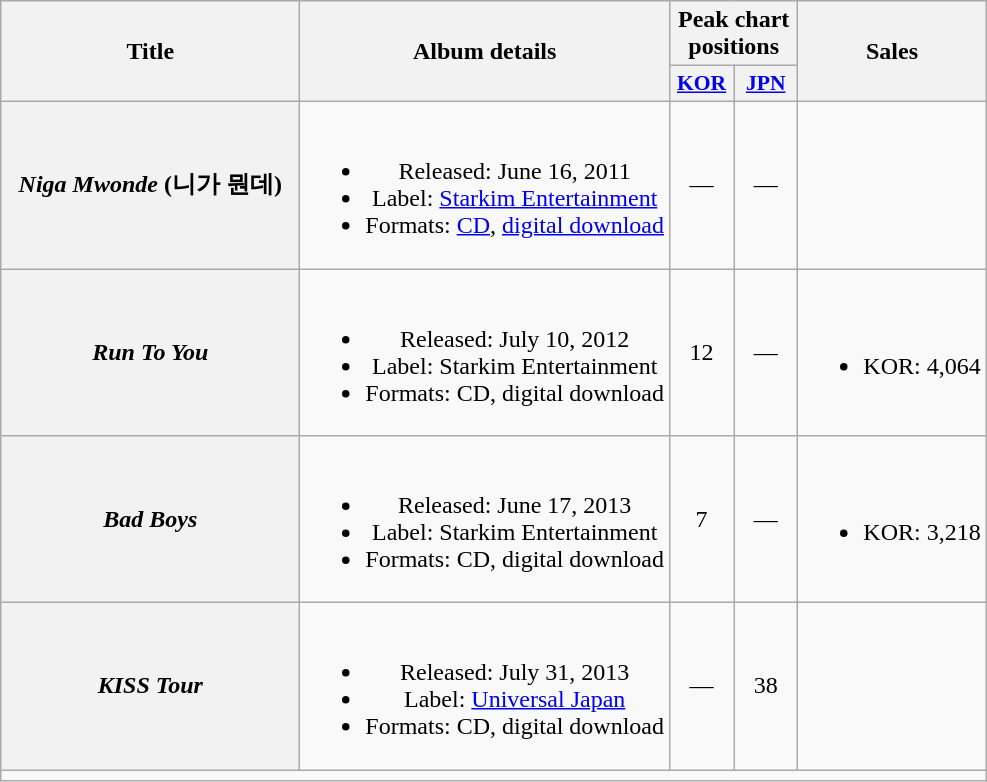<table class="wikitable plainrowheaders" style="text-align:center;">
<tr>
<th rowspan="2" style="width:12em;">Title</th>
<th rowspan="2">Album details</th>
<th colspan="2">Peak chart positions</th>
<th rowspan="2">Sales</th>
</tr>
<tr>
<th scope="col" style="width:2.5em;font-size:90%;"><a href='#'>KOR</a><br></th>
<th scope="col" style="width:2.5em;font-size:90%;"><a href='#'>JPN</a><br></th>
</tr>
<tr>
<th scope="row"><em>Niga Mwonde</em> (니가 뭔데)</th>
<td><br><ul><li>Released: June 16, 2011 </li><li>Label: <a href='#'>Starkim Entertainment</a></li><li>Formats: <a href='#'>CD</a>, <a href='#'>digital download</a></li></ul></td>
<td>—</td>
<td>—</td>
<td></td>
</tr>
<tr>
<th scope="row"><em>Run To You</em></th>
<td><br><ul><li>Released: July 10, 2012 </li><li>Label: Starkim Entertainment</li><li>Formats: CD, digital download</li></ul></td>
<td>12</td>
<td>—</td>
<td><br><ul><li>KOR: 4,064</li></ul></td>
</tr>
<tr>
<th scope="row"><em>Bad Boys</em></th>
<td><br><ul><li>Released: June 17, 2013 </li><li>Label: Starkim Entertainment</li><li>Formats: CD, digital download</li></ul></td>
<td>7</td>
<td>—</td>
<td><br><ul><li>KOR: 3,218</li></ul></td>
</tr>
<tr>
<th scope="row"><em>KISS Tour</em></th>
<td><br><ul><li>Released: July 31, 2013 </li><li>Label: <a href='#'>Universal Japan</a></li><li>Formats: CD, digital download</li></ul></td>
<td>—</td>
<td>38</td>
<td></td>
</tr>
<tr>
<td colspan="5"></td>
</tr>
</table>
